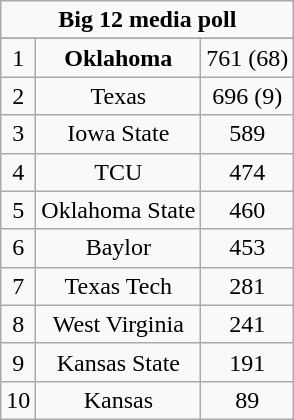<table class="wikitable" style="display: inline-table;">
<tr>
<td align="center" Colspan="3"><strong>Big 12 media poll</strong></td>
</tr>
<tr align="center">
</tr>
<tr align="center">
<td>1</td>
<td><strong>Oklahoma</strong></td>
<td>761 (68)</td>
</tr>
<tr align="center">
<td>2</td>
<td>Texas</td>
<td>696 (9)</td>
</tr>
<tr align="center">
<td>3</td>
<td>Iowa State</td>
<td>589</td>
</tr>
<tr align="center">
<td>4</td>
<td>TCU</td>
<td>474</td>
</tr>
<tr align="center">
<td>5</td>
<td>Oklahoma State</td>
<td>460</td>
</tr>
<tr align="center">
<td>6</td>
<td>Baylor</td>
<td>453</td>
</tr>
<tr align="center">
<td>7</td>
<td>Texas Tech</td>
<td>281</td>
</tr>
<tr align="center">
<td>8</td>
<td>West Virginia</td>
<td>241</td>
</tr>
<tr align="center">
<td>9</td>
<td>Kansas State</td>
<td>191</td>
</tr>
<tr align="center">
<td>10</td>
<td>Kansas</td>
<td>89</td>
</tr>
</table>
